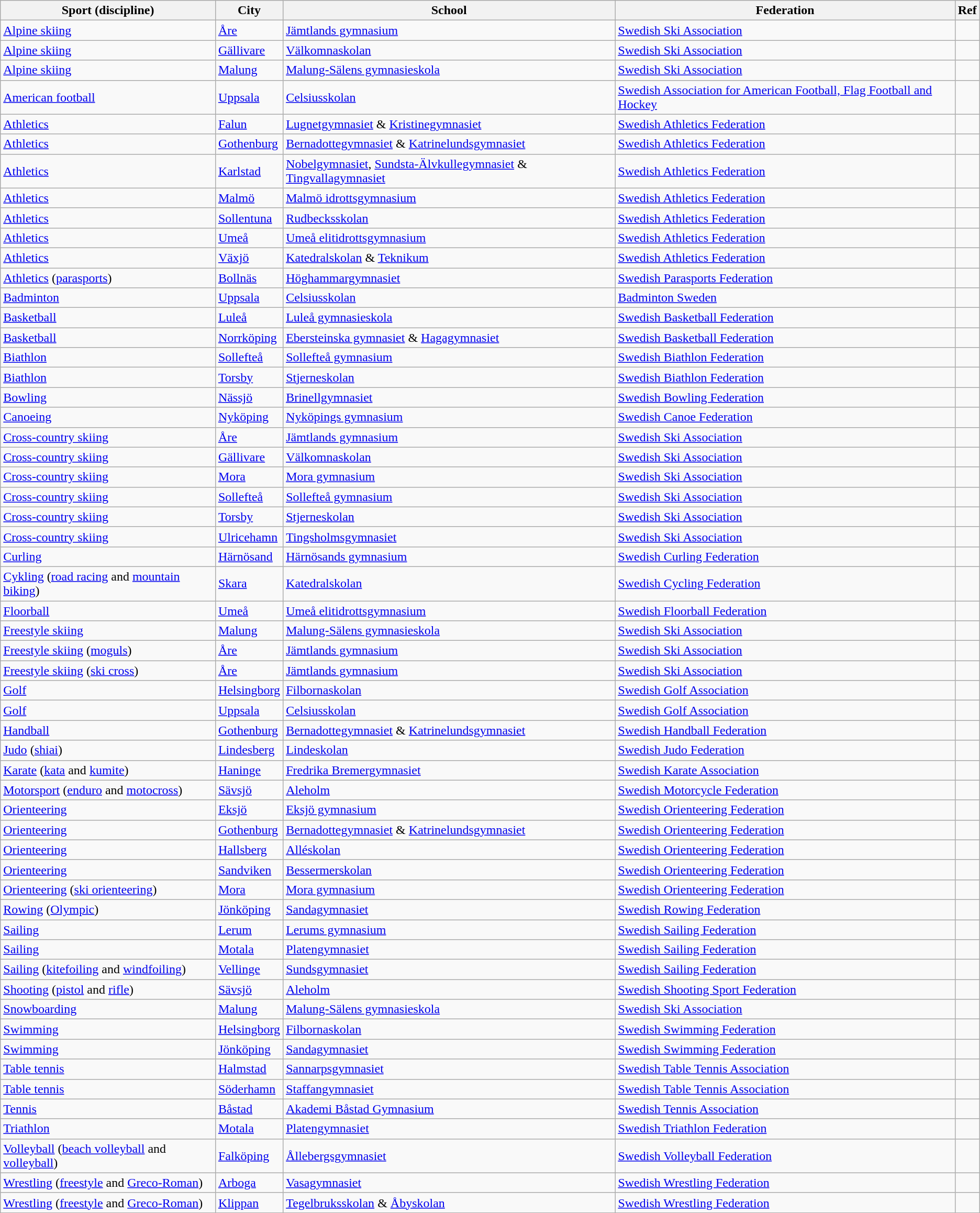<table class="wikitable sortable">
<tr>
<th>Sport (discipline)</th>
<th>City</th>
<th>School</th>
<th>Federation</th>
<th>Ref</th>
</tr>
<tr>
<td><a href='#'>Alpine skiing</a></td>
<td><a href='#'>Åre</a></td>
<td><a href='#'>Jämtlands gymnasium</a></td>
<td><a href='#'>Swedish Ski Association</a></td>
<td></td>
</tr>
<tr>
<td><a href='#'>Alpine skiing</a></td>
<td><a href='#'>Gällivare</a></td>
<td><a href='#'>Välkomnaskolan</a></td>
<td><a href='#'>Swedish Ski Association</a></td>
<td></td>
</tr>
<tr>
<td><a href='#'>Alpine skiing</a></td>
<td><a href='#'>Malung</a></td>
<td><a href='#'>Malung-Sälens gymnasieskola</a></td>
<td><a href='#'>Swedish Ski Association</a></td>
<td></td>
</tr>
<tr>
<td><a href='#'>American football</a></td>
<td><a href='#'>Uppsala</a></td>
<td><a href='#'>Celsiusskolan</a></td>
<td><a href='#'>Swedish Association for American Football, Flag Football and Hockey</a></td>
<td></td>
</tr>
<tr>
<td><a href='#'>Athletics</a></td>
<td><a href='#'>Falun</a></td>
<td><a href='#'>Lugnetgymnasiet</a> & <a href='#'>Kristinegymnasiet</a></td>
<td><a href='#'>Swedish Athletics Federation</a></td>
<td></td>
</tr>
<tr>
<td><a href='#'>Athletics</a></td>
<td><a href='#'>Gothenburg</a></td>
<td><a href='#'>Bernadottegymnasiet</a> & <a href='#'>Katrinelundsgymnasiet</a></td>
<td><a href='#'>Swedish Athletics Federation</a></td>
<td></td>
</tr>
<tr>
<td><a href='#'>Athletics</a></td>
<td><a href='#'>Karlstad</a></td>
<td><a href='#'>Nobelgymnasiet</a>, <a href='#'>Sundsta-Älvkullegymnasiet</a> & <a href='#'>Tingvallagymnasiet</a></td>
<td><a href='#'>Swedish Athletics Federation</a></td>
<td></td>
</tr>
<tr>
<td><a href='#'>Athletics</a></td>
<td><a href='#'>Malmö</a></td>
<td><a href='#'>Malmö idrottsgymnasium</a></td>
<td><a href='#'>Swedish Athletics Federation</a></td>
<td></td>
</tr>
<tr>
<td><a href='#'>Athletics</a></td>
<td><a href='#'>Sollentuna</a></td>
<td><a href='#'>Rudbecksskolan</a></td>
<td><a href='#'>Swedish Athletics Federation</a></td>
<td></td>
</tr>
<tr>
<td><a href='#'>Athletics</a></td>
<td><a href='#'>Umeå</a></td>
<td><a href='#'>Umeå elitidrottsgymnasium</a></td>
<td><a href='#'>Swedish Athletics Federation</a></td>
<td></td>
</tr>
<tr>
<td><a href='#'>Athletics</a></td>
<td><a href='#'>Växjö</a></td>
<td><a href='#'>Katedralskolan</a> & <a href='#'>Teknikum</a></td>
<td><a href='#'>Swedish Athletics Federation</a></td>
<td></td>
</tr>
<tr>
<td><a href='#'>Athletics</a> (<a href='#'>parasports</a>)</td>
<td><a href='#'>Bollnäs</a></td>
<td><a href='#'>Höghammargymnasiet</a></td>
<td><a href='#'>Swedish Parasports Federation</a></td>
<td></td>
</tr>
<tr>
<td><a href='#'>Badminton</a></td>
<td><a href='#'>Uppsala</a></td>
<td><a href='#'>Celsiusskolan</a></td>
<td><a href='#'>Badminton Sweden</a></td>
<td></td>
</tr>
<tr>
<td><a href='#'>Basketball</a></td>
<td><a href='#'>Luleå</a></td>
<td><a href='#'>Luleå gymnasieskola</a></td>
<td><a href='#'>Swedish Basketball Federation</a></td>
<td></td>
</tr>
<tr>
<td><a href='#'>Basketball</a></td>
<td><a href='#'>Norrköping</a></td>
<td><a href='#'>Ebersteinska gymnasiet</a> & <a href='#'>Hagagymnasiet</a></td>
<td><a href='#'>Swedish Basketball Federation</a></td>
<td></td>
</tr>
<tr>
<td><a href='#'>Biathlon</a></td>
<td><a href='#'>Sollefteå</a></td>
<td><a href='#'>Sollefteå gymnasium</a></td>
<td><a href='#'>Swedish Biathlon Federation</a></td>
<td></td>
</tr>
<tr>
<td><a href='#'>Biathlon</a></td>
<td><a href='#'>Torsby</a></td>
<td><a href='#'>Stjerneskolan</a></td>
<td><a href='#'>Swedish Biathlon Federation</a></td>
<td></td>
</tr>
<tr>
<td><a href='#'>Bowling</a></td>
<td><a href='#'>Nässjö</a></td>
<td><a href='#'>Brinellgymnasiet</a></td>
<td><a href='#'>Swedish Bowling Federation</a></td>
<td></td>
</tr>
<tr>
<td><a href='#'>Canoeing</a></td>
<td><a href='#'>Nyköping</a></td>
<td><a href='#'>Nyköpings gymnasium</a></td>
<td><a href='#'>Swedish Canoe Federation</a></td>
<td></td>
</tr>
<tr>
<td><a href='#'>Cross-country skiing</a></td>
<td><a href='#'>Åre</a></td>
<td><a href='#'>Jämtlands gymnasium</a></td>
<td><a href='#'>Swedish Ski Association</a></td>
<td></td>
</tr>
<tr>
<td><a href='#'>Cross-country skiing</a></td>
<td><a href='#'>Gällivare</a></td>
<td><a href='#'>Välkomnaskolan</a></td>
<td><a href='#'>Swedish Ski Association</a></td>
<td></td>
</tr>
<tr>
<td><a href='#'>Cross-country skiing</a></td>
<td><a href='#'>Mora</a></td>
<td><a href='#'>Mora gymnasium</a></td>
<td><a href='#'>Swedish Ski Association</a></td>
<td></td>
</tr>
<tr>
<td><a href='#'>Cross-country skiing</a></td>
<td><a href='#'>Sollefteå</a></td>
<td><a href='#'>Sollefteå gymnasium</a></td>
<td><a href='#'>Swedish Ski Association</a></td>
<td></td>
</tr>
<tr>
<td><a href='#'>Cross-country skiing</a></td>
<td><a href='#'>Torsby</a></td>
<td><a href='#'>Stjerneskolan</a></td>
<td><a href='#'>Swedish Ski Association</a></td>
<td></td>
</tr>
<tr>
<td><a href='#'>Cross-country skiing</a></td>
<td><a href='#'>Ulricehamn</a></td>
<td><a href='#'>Tingsholmsgymnasiet</a></td>
<td><a href='#'>Swedish Ski Association</a></td>
<td></td>
</tr>
<tr>
<td><a href='#'>Curling</a></td>
<td><a href='#'>Härnösand</a></td>
<td><a href='#'>Härnösands gymnasium</a></td>
<td><a href='#'>Swedish Curling Federation</a></td>
<td></td>
</tr>
<tr>
<td><a href='#'>Cykling</a> (<a href='#'>road racing</a> and <a href='#'>mountain biking</a>)</td>
<td><a href='#'>Skara</a></td>
<td><a href='#'>Katedralskolan</a></td>
<td><a href='#'>Swedish Cycling Federation</a></td>
<td></td>
</tr>
<tr>
<td><a href='#'>Floorball</a></td>
<td><a href='#'>Umeå</a></td>
<td><a href='#'>Umeå elitidrottsgymnasium</a></td>
<td><a href='#'>Swedish Floorball Federation</a></td>
<td></td>
</tr>
<tr>
<td><a href='#'>Freestyle skiing</a></td>
<td><a href='#'>Malung</a></td>
<td><a href='#'>Malung-Sälens gymnasieskola</a></td>
<td><a href='#'>Swedish Ski Association</a></td>
<td></td>
</tr>
<tr>
<td><a href='#'>Freestyle skiing</a> (<a href='#'>moguls</a>)</td>
<td><a href='#'>Åre</a></td>
<td><a href='#'>Jämtlands gymnasium</a></td>
<td><a href='#'>Swedish Ski Association</a></td>
<td></td>
</tr>
<tr>
<td><a href='#'>Freestyle skiing</a> (<a href='#'>ski cross</a>)</td>
<td><a href='#'>Åre</a></td>
<td><a href='#'>Jämtlands gymnasium</a></td>
<td><a href='#'>Swedish Ski Association</a></td>
<td></td>
</tr>
<tr>
<td><a href='#'>Golf</a></td>
<td><a href='#'>Helsingborg</a></td>
<td><a href='#'>Filbornaskolan</a></td>
<td><a href='#'>Swedish Golf Association</a></td>
<td></td>
</tr>
<tr>
<td><a href='#'>Golf</a></td>
<td><a href='#'>Uppsala</a></td>
<td><a href='#'>Celsiusskolan</a></td>
<td><a href='#'>Swedish Golf Association</a></td>
<td></td>
</tr>
<tr>
<td><a href='#'>Handball</a></td>
<td><a href='#'>Gothenburg</a></td>
<td><a href='#'>Bernadottegymnasiet</a> & <a href='#'>Katrinelundsgymnasiet</a></td>
<td><a href='#'>Swedish Handball Federation</a></td>
<td></td>
</tr>
<tr>
<td><a href='#'>Judo</a> (<a href='#'>shiai</a>)</td>
<td><a href='#'>Lindesberg</a></td>
<td><a href='#'>Lindeskolan</a></td>
<td><a href='#'>Swedish Judo Federation</a></td>
<td></td>
</tr>
<tr>
<td><a href='#'>Karate</a> (<a href='#'>kata</a> and <a href='#'>kumite</a>)</td>
<td><a href='#'>Haninge</a></td>
<td><a href='#'>Fredrika Bremergymnasiet</a></td>
<td><a href='#'>Swedish Karate Association</a></td>
<td></td>
</tr>
<tr>
<td><a href='#'>Motorsport</a> (<a href='#'>enduro</a> and <a href='#'>motocross</a>)</td>
<td><a href='#'>Sävsjö</a></td>
<td><a href='#'>Aleholm</a></td>
<td><a href='#'>Swedish Motorcycle Federation</a></td>
<td></td>
</tr>
<tr>
<td><a href='#'>Orienteering</a></td>
<td><a href='#'>Eksjö</a></td>
<td><a href='#'>Eksjö gymnasium</a></td>
<td><a href='#'>Swedish Orienteering Federation</a></td>
<td></td>
</tr>
<tr>
<td><a href='#'>Orienteering</a></td>
<td><a href='#'>Gothenburg</a></td>
<td><a href='#'>Bernadottegymnasiet</a> & <a href='#'>Katrinelundsgymnasiet</a></td>
<td><a href='#'>Swedish Orienteering Federation</a></td>
<td></td>
</tr>
<tr>
<td><a href='#'>Orienteering</a></td>
<td><a href='#'>Hallsberg</a></td>
<td><a href='#'>Alléskolan</a></td>
<td><a href='#'>Swedish Orienteering Federation</a></td>
<td></td>
</tr>
<tr>
<td><a href='#'>Orienteering</a></td>
<td><a href='#'>Sandviken</a></td>
<td><a href='#'>Bessermerskolan</a></td>
<td><a href='#'>Swedish Orienteering Federation</a></td>
<td></td>
</tr>
<tr>
<td><a href='#'>Orienteering</a> (<a href='#'>ski orienteering</a>)</td>
<td><a href='#'>Mora</a></td>
<td><a href='#'>Mora gymnasium</a></td>
<td><a href='#'>Swedish Orienteering Federation</a></td>
<td></td>
</tr>
<tr>
<td><a href='#'>Rowing</a> (<a href='#'>Olympic</a>)</td>
<td><a href='#'>Jönköping</a></td>
<td><a href='#'>Sandagymnasiet</a></td>
<td><a href='#'>Swedish Rowing Federation</a></td>
<td></td>
</tr>
<tr>
<td><a href='#'>Sailing</a></td>
<td><a href='#'>Lerum</a></td>
<td><a href='#'>Lerums gymnasium</a></td>
<td><a href='#'>Swedish Sailing Federation</a></td>
<td></td>
</tr>
<tr>
<td><a href='#'>Sailing</a></td>
<td><a href='#'>Motala</a></td>
<td><a href='#'>Platengymnasiet</a></td>
<td><a href='#'>Swedish Sailing Federation</a></td>
<td></td>
</tr>
<tr>
<td><a href='#'>Sailing</a> (<a href='#'>kitefoiling</a> and <a href='#'>windfoiling</a>)</td>
<td><a href='#'>Vellinge</a></td>
<td><a href='#'>Sundsgymnasiet</a></td>
<td><a href='#'>Swedish Sailing Federation</a></td>
<td></td>
</tr>
<tr>
<td><a href='#'>Shooting</a> (<a href='#'>pistol</a> and <a href='#'>rifle</a>)</td>
<td><a href='#'>Sävsjö</a></td>
<td><a href='#'>Aleholm</a></td>
<td><a href='#'>Swedish Shooting Sport Federation</a></td>
<td></td>
</tr>
<tr>
<td><a href='#'>Snowboarding</a></td>
<td><a href='#'>Malung</a></td>
<td><a href='#'>Malung-Sälens gymnasieskola</a></td>
<td><a href='#'>Swedish Ski Association</a></td>
<td></td>
</tr>
<tr>
<td><a href='#'>Swimming</a></td>
<td><a href='#'>Helsingborg</a></td>
<td><a href='#'>Filbornaskolan</a></td>
<td><a href='#'>Swedish Swimming Federation</a></td>
<td></td>
</tr>
<tr>
<td><a href='#'>Swimming</a></td>
<td><a href='#'>Jönköping</a></td>
<td><a href='#'>Sandagymnasiet</a></td>
<td><a href='#'>Swedish Swimming Federation</a></td>
<td></td>
</tr>
<tr>
<td><a href='#'>Table tennis</a></td>
<td><a href='#'>Halmstad</a></td>
<td><a href='#'>Sannarpsgymnasiet</a></td>
<td><a href='#'>Swedish Table Tennis Association</a></td>
<td></td>
</tr>
<tr>
<td><a href='#'>Table tennis</a></td>
<td><a href='#'>Söderhamn</a></td>
<td><a href='#'>Staffangymnasiet</a></td>
<td><a href='#'>Swedish Table Tennis Association</a></td>
<td></td>
</tr>
<tr>
<td><a href='#'>Tennis</a></td>
<td><a href='#'>Båstad</a></td>
<td><a href='#'>Akademi Båstad Gymnasium</a></td>
<td><a href='#'>Swedish Tennis Association</a></td>
<td></td>
</tr>
<tr>
<td><a href='#'>Triathlon</a></td>
<td><a href='#'>Motala</a></td>
<td><a href='#'>Platengymnasiet</a></td>
<td><a href='#'>Swedish Triathlon Federation</a></td>
<td></td>
</tr>
<tr>
<td><a href='#'>Volleyball</a> (<a href='#'>beach volleyball</a> and <a href='#'>volleyball</a>)</td>
<td><a href='#'>Falköping</a></td>
<td><a href='#'>Ållebergsgymnasiet</a></td>
<td><a href='#'>Swedish Volleyball Federation</a></td>
<td></td>
</tr>
<tr>
<td><a href='#'>Wrestling</a> (<a href='#'>freestyle</a> and <a href='#'>Greco-Roman</a>)</td>
<td><a href='#'>Arboga</a></td>
<td><a href='#'>Vasagymnasiet</a></td>
<td><a href='#'>Swedish Wrestling Federation</a></td>
<td></td>
</tr>
<tr>
<td><a href='#'>Wrestling</a> (<a href='#'>freestyle</a> and <a href='#'>Greco-Roman</a>)</td>
<td><a href='#'>Klippan</a></td>
<td><a href='#'>Tegelbruksskolan</a> & <a href='#'>Åbyskolan</a></td>
<td><a href='#'>Swedish Wrestling Federation</a></td>
<td></td>
</tr>
</table>
